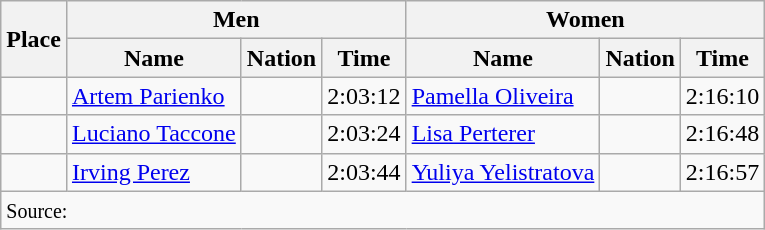<table class="wikitable">
<tr>
<th rowspan="2">Place</th>
<th colspan="3">Men</th>
<th colspan="3">Women</th>
</tr>
<tr>
<th>Name</th>
<th>Nation</th>
<th>Time</th>
<th>Name</th>
<th>Nation</th>
<th>Time</th>
</tr>
<tr>
<td align="center"></td>
<td><a href='#'>Artem Parienko</a></td>
<td></td>
<td>2:03:12</td>
<td><a href='#'>Pamella Oliveira</a></td>
<td></td>
<td>2:16:10</td>
</tr>
<tr>
<td align="center"></td>
<td><a href='#'>Luciano Taccone</a></td>
<td></td>
<td>2:03:24</td>
<td><a href='#'>Lisa Perterer</a></td>
<td></td>
<td>2:16:48</td>
</tr>
<tr>
<td align="center"></td>
<td><a href='#'>Irving Perez</a></td>
<td></td>
<td>2:03:44</td>
<td><a href='#'>Yuliya Yelistratova</a></td>
<td></td>
<td>2:16:57</td>
</tr>
<tr>
<td colspan="7"><small>Source:</small></td>
</tr>
</table>
